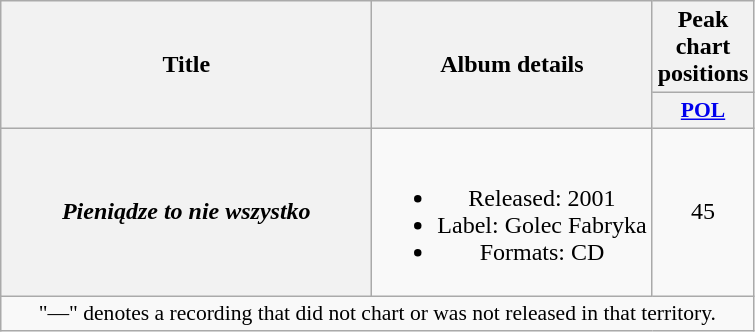<table class="wikitable plainrowheaders" style="text-align:center;">
<tr>
<th scope="col" rowspan="2" style="width:15em;">Title</th>
<th scope="col" rowspan="2">Album details</th>
<th scope="col" colspan="1">Peak chart positions</th>
</tr>
<tr>
<th scope="col" style="width:3em;font-size:90%;"><a href='#'>POL</a><br></th>
</tr>
<tr>
<th scope="row"><em>Pieniądze to nie wszystko</em></th>
<td><br><ul><li>Released: 2001</li><li>Label: Golec Fabryka</li><li>Formats: CD</li></ul></td>
<td>45</td>
</tr>
<tr>
<td colspan="20" style="font-size:90%">"—" denotes a recording that did not chart or was not released in that territory.</td>
</tr>
</table>
